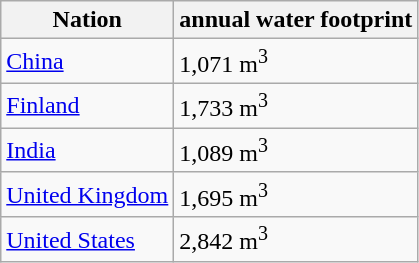<table class="wikitable">
<tr>
<th>Nation</th>
<th>annual water footprint</th>
</tr>
<tr>
<td><a href='#'>China</a></td>
<td>1,071 m<sup>3</sup></td>
</tr>
<tr>
<td><a href='#'>Finland</a></td>
<td>1,733 m<sup>3</sup></td>
</tr>
<tr>
<td><a href='#'>India</a></td>
<td>1,089 m<sup>3</sup></td>
</tr>
<tr>
<td><a href='#'>United Kingdom</a></td>
<td>1,695 m<sup>3</sup></td>
</tr>
<tr>
<td><a href='#'>United States</a></td>
<td>2,842 m<sup>3</sup></td>
</tr>
</table>
